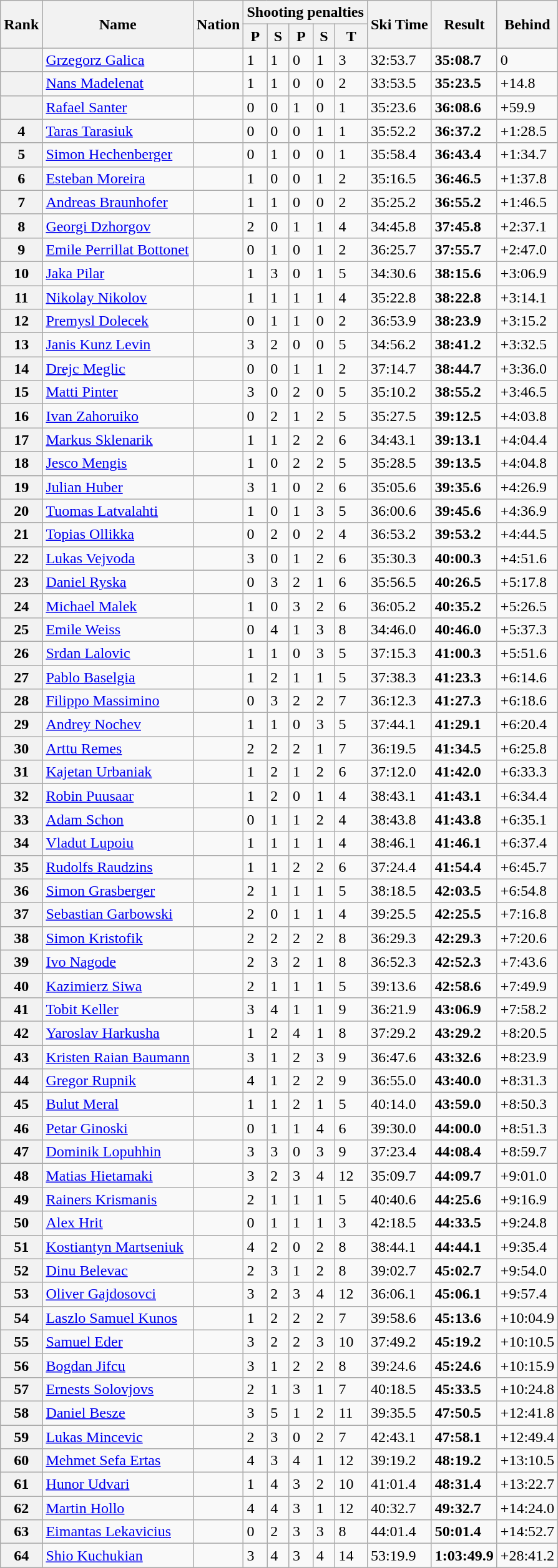<table class="wikitable sortable">
<tr>
<th rowspan="2">Rank</th>
<th rowspan="2">Name</th>
<th rowspan="2">Nation</th>
<th colspan="5">Shooting penalties</th>
<th rowspan="2">Ski Time</th>
<th rowspan="2">Result</th>
<th rowspan="2">Behind</th>
</tr>
<tr>
<th>P</th>
<th>S</th>
<th>P</th>
<th>S</th>
<th>T</th>
</tr>
<tr>
<th></th>
<td><a href='#'>Grzegorz Galica</a></td>
<td></td>
<td>1</td>
<td>1</td>
<td>0</td>
<td>1</td>
<td>3</td>
<td>32:53.7</td>
<td><strong>35:08.7</strong></td>
<td>0</td>
</tr>
<tr>
<th></th>
<td><a href='#'>Nans Madelenat</a></td>
<td></td>
<td>1</td>
<td>1</td>
<td>0</td>
<td>0</td>
<td>2</td>
<td>33:53.5</td>
<td><strong>35:23.5</strong></td>
<td>+14.8</td>
</tr>
<tr>
<th></th>
<td><a href='#'>Rafael Santer</a></td>
<td></td>
<td>0</td>
<td>0</td>
<td>1</td>
<td>0</td>
<td>1</td>
<td>35:23.6</td>
<td><strong>36:08.6</strong></td>
<td>+59.9</td>
</tr>
<tr>
<th>4</th>
<td><a href='#'>Taras Tarasiuk</a></td>
<td></td>
<td>0</td>
<td>0</td>
<td>0</td>
<td>1</td>
<td>1</td>
<td>35:52.2</td>
<td><strong>36:37.2</strong></td>
<td>+1:28.5</td>
</tr>
<tr>
<th>5</th>
<td><a href='#'>Simon Hechenberger</a></td>
<td></td>
<td>0</td>
<td>1</td>
<td>0</td>
<td>0</td>
<td>1</td>
<td>35:58.4</td>
<td><strong>36:43.4</strong></td>
<td>+1:34.7</td>
</tr>
<tr>
<th>6</th>
<td><a href='#'>Esteban Moreira</a></td>
<td></td>
<td>1</td>
<td>0</td>
<td>0</td>
<td>1</td>
<td>2</td>
<td>35:16.5</td>
<td><strong>36:46.5</strong></td>
<td>+1:37.8</td>
</tr>
<tr>
<th>7</th>
<td><a href='#'>Andreas Braunhofer</a></td>
<td></td>
<td>1</td>
<td>1</td>
<td>0</td>
<td>0</td>
<td>2</td>
<td>35:25.2</td>
<td><strong>36:55.2</strong></td>
<td>+1:46.5</td>
</tr>
<tr>
<th>8</th>
<td><a href='#'>Georgi Dzhorgov</a></td>
<td></td>
<td>2</td>
<td>0</td>
<td>1</td>
<td>1</td>
<td>4</td>
<td>34:45.8</td>
<td><strong>37:45.8</strong></td>
<td>+2:37.1</td>
</tr>
<tr>
<th>9</th>
<td><a href='#'>Emile Perrillat Bottonet</a></td>
<td></td>
<td>0</td>
<td>1</td>
<td>0</td>
<td>1</td>
<td>2</td>
<td>36:25.7</td>
<td><strong>37:55.7</strong></td>
<td>+2:47.0</td>
</tr>
<tr>
<th>10</th>
<td><a href='#'>Jaka Pilar</a></td>
<td></td>
<td>1</td>
<td>3</td>
<td>0</td>
<td>1</td>
<td>5</td>
<td>34:30.6</td>
<td><strong>38:15.6</strong></td>
<td>+3:06.9</td>
</tr>
<tr>
<th>11</th>
<td><a href='#'>Nikolay Nikolov</a></td>
<td></td>
<td>1</td>
<td>1</td>
<td>1</td>
<td>1</td>
<td>4</td>
<td>35:22.8</td>
<td><strong>38:22.8</strong></td>
<td>+3:14.1</td>
</tr>
<tr>
<th>12</th>
<td><a href='#'>Premysl Dolecek</a></td>
<td></td>
<td>0</td>
<td>1</td>
<td>1</td>
<td>0</td>
<td>2</td>
<td>36:53.9</td>
<td><strong>38:23.9</strong></td>
<td>+3:15.2</td>
</tr>
<tr>
<th>13</th>
<td><a href='#'>Janis Kunz Levin</a></td>
<td></td>
<td>3</td>
<td>2</td>
<td>0</td>
<td>0</td>
<td>5</td>
<td>34:56.2</td>
<td><strong>38:41.2</strong></td>
<td>+3:32.5</td>
</tr>
<tr>
<th>14</th>
<td><a href='#'>Drejc Meglic</a></td>
<td></td>
<td>0</td>
<td>0</td>
<td>1</td>
<td>1</td>
<td>2</td>
<td>37:14.7</td>
<td><strong>38:44.7</strong></td>
<td>+3:36.0</td>
</tr>
<tr>
<th>15</th>
<td><a href='#'>Matti Pinter</a></td>
<td></td>
<td>3</td>
<td>0</td>
<td>2</td>
<td>0</td>
<td>5</td>
<td>35:10.2</td>
<td><strong>38:55.2</strong></td>
<td>+3:46.5</td>
</tr>
<tr>
<th>16</th>
<td><a href='#'>Ivan Zahoruiko</a></td>
<td></td>
<td>0</td>
<td>2</td>
<td>1</td>
<td>2</td>
<td>5</td>
<td>35:27.5</td>
<td><strong>39:12.5</strong></td>
<td>+4:03.8</td>
</tr>
<tr>
<th>17</th>
<td><a href='#'>Markus Sklenarik</a></td>
<td></td>
<td>1</td>
<td>1</td>
<td>2</td>
<td>2</td>
<td>6</td>
<td>34:43.1</td>
<td><strong>39:13.1</strong></td>
<td>+4:04.4</td>
</tr>
<tr>
<th>18</th>
<td><a href='#'>Jesco Mengis</a></td>
<td></td>
<td>1</td>
<td>0</td>
<td>2</td>
<td>2</td>
<td>5</td>
<td>35:28.5</td>
<td><strong>39:13.5</strong></td>
<td>+4:04.8</td>
</tr>
<tr>
<th>19</th>
<td><a href='#'>Julian Huber</a></td>
<td></td>
<td>3</td>
<td>1</td>
<td>0</td>
<td>2</td>
<td>6</td>
<td>35:05.6</td>
<td><strong>39:35.6</strong></td>
<td>+4:26.9</td>
</tr>
<tr>
<th>20</th>
<td><a href='#'>Tuomas Latvalahti</a></td>
<td></td>
<td>1</td>
<td>0</td>
<td>1</td>
<td>3</td>
<td>5</td>
<td>36:00.6</td>
<td><strong>39:45.6</strong></td>
<td>+4:36.9</td>
</tr>
<tr>
<th>21</th>
<td><a href='#'>Topias Ollikka</a></td>
<td></td>
<td>0</td>
<td>2</td>
<td>0</td>
<td>2</td>
<td>4</td>
<td>36:53.2</td>
<td><strong>39:53.2</strong></td>
<td>+4:44.5</td>
</tr>
<tr>
<th>22</th>
<td><a href='#'>Lukas Vejvoda</a></td>
<td></td>
<td>3</td>
<td>0</td>
<td>1</td>
<td>2</td>
<td>6</td>
<td>35:30.3</td>
<td><strong>40:00.3</strong></td>
<td>+4:51.6</td>
</tr>
<tr>
<th>23</th>
<td><a href='#'>Daniel Ryska</a></td>
<td></td>
<td>0</td>
<td>3</td>
<td>2</td>
<td>1</td>
<td>6</td>
<td>35:56.5</td>
<td><strong>40:26.5</strong></td>
<td>+5:17.8</td>
</tr>
<tr>
<th>24</th>
<td><a href='#'>Michael Malek</a></td>
<td></td>
<td>1</td>
<td>0</td>
<td>3</td>
<td>2</td>
<td>6</td>
<td>36:05.2</td>
<td><strong>40:35.2</strong></td>
<td>+5:26.5</td>
</tr>
<tr>
<th>25</th>
<td><a href='#'>Emile Weiss</a></td>
<td></td>
<td>0</td>
<td>4</td>
<td>1</td>
<td>3</td>
<td>8</td>
<td>34:46.0</td>
<td><strong>40:46.0</strong></td>
<td>+5:37.3</td>
</tr>
<tr>
<th>26</th>
<td><a href='#'>Srdan Lalovic</a></td>
<td></td>
<td>1</td>
<td>1</td>
<td>0</td>
<td>3</td>
<td>5</td>
<td>37:15.3</td>
<td><strong>41:00.3</strong></td>
<td>+5:51.6</td>
</tr>
<tr>
<th>27</th>
<td><a href='#'>Pablo Baselgia</a></td>
<td></td>
<td>1</td>
<td>2</td>
<td>1</td>
<td>1</td>
<td>5</td>
<td>37:38.3</td>
<td><strong>41:23.3</strong></td>
<td>+6:14.6</td>
</tr>
<tr>
<th>28</th>
<td><a href='#'>Filippo Massimino</a></td>
<td></td>
<td>0</td>
<td>3</td>
<td>2</td>
<td>2</td>
<td>7</td>
<td>36:12.3</td>
<td><strong>41:27.3</strong></td>
<td>+6:18.6</td>
</tr>
<tr>
<th>29</th>
<td><a href='#'>Andrey Nochev</a></td>
<td></td>
<td>1</td>
<td>1</td>
<td>0</td>
<td>3</td>
<td>5</td>
<td>37:44.1</td>
<td><strong>41:29.1</strong></td>
<td>+6:20.4</td>
</tr>
<tr>
<th>30</th>
<td><a href='#'>Arttu Remes</a></td>
<td></td>
<td>2</td>
<td>2</td>
<td>2</td>
<td>1</td>
<td>7</td>
<td>36:19.5</td>
<td><strong>41:34.5</strong></td>
<td>+6:25.8</td>
</tr>
<tr>
<th>31</th>
<td><a href='#'>Kajetan Urbaniak</a></td>
<td></td>
<td>1</td>
<td>2</td>
<td>1</td>
<td>2</td>
<td>6</td>
<td>37:12.0</td>
<td><strong>41:42.0</strong></td>
<td>+6:33.3</td>
</tr>
<tr>
<th>32</th>
<td><a href='#'>Robin Puusaar</a></td>
<td></td>
<td>1</td>
<td>2</td>
<td>0</td>
<td>1</td>
<td>4</td>
<td>38:43.1</td>
<td><strong>41:43.1</strong></td>
<td>+6:34.4</td>
</tr>
<tr>
<th>33</th>
<td><a href='#'>Adam Schon</a></td>
<td></td>
<td>0</td>
<td>1</td>
<td>1</td>
<td>2</td>
<td>4</td>
<td>38:43.8</td>
<td><strong>41:43.8</strong></td>
<td>+6:35.1</td>
</tr>
<tr>
<th>34</th>
<td><a href='#'>Vladut Lupoiu</a></td>
<td></td>
<td>1</td>
<td>1</td>
<td>1</td>
<td>1</td>
<td>4</td>
<td>38:46.1</td>
<td><strong>41:46.1</strong></td>
<td>+6:37.4</td>
</tr>
<tr>
<th>35</th>
<td><a href='#'>Rudolfs Raudzins</a></td>
<td></td>
<td>1</td>
<td>1</td>
<td>2</td>
<td>2</td>
<td>6</td>
<td>37:24.4</td>
<td><strong>41:54.4</strong></td>
<td>+6:45.7</td>
</tr>
<tr>
<th>36</th>
<td><a href='#'>Simon Grasberger</a></td>
<td></td>
<td>2</td>
<td>1</td>
<td>1</td>
<td>1</td>
<td>5</td>
<td>38:18.5</td>
<td><strong>42:03.5</strong></td>
<td>+6:54.8</td>
</tr>
<tr>
<th>37</th>
<td><a href='#'>Sebastian Garbowski</a></td>
<td></td>
<td>2</td>
<td>0</td>
<td>1</td>
<td>1</td>
<td>4</td>
<td>39:25.5</td>
<td><strong>42:25.5</strong></td>
<td>+7:16.8</td>
</tr>
<tr>
<th>38</th>
<td><a href='#'>Simon Kristofik</a></td>
<td></td>
<td>2</td>
<td>2</td>
<td>2</td>
<td>2</td>
<td>8</td>
<td>36:29.3</td>
<td><strong>42:29.3</strong></td>
<td>+7:20.6</td>
</tr>
<tr>
<th>39</th>
<td><a href='#'>Ivo Nagode</a></td>
<td></td>
<td>2</td>
<td>3</td>
<td>2</td>
<td>1</td>
<td>8</td>
<td>36:52.3</td>
<td><strong>42:52.3</strong></td>
<td>+7:43.6</td>
</tr>
<tr>
<th>40</th>
<td><a href='#'>Kazimierz Siwa</a></td>
<td></td>
<td>2</td>
<td>1</td>
<td>1</td>
<td>1</td>
<td>5</td>
<td>39:13.6</td>
<td><strong>42:58.6</strong></td>
<td>+7:49.9</td>
</tr>
<tr>
<th>41</th>
<td><a href='#'>Tobit Keller</a></td>
<td></td>
<td>3</td>
<td>4</td>
<td>1</td>
<td>1</td>
<td>9</td>
<td>36:21.9</td>
<td><strong>43:06.9</strong></td>
<td>+7:58.2</td>
</tr>
<tr>
<th>42</th>
<td><a href='#'>Yaroslav Harkusha</a></td>
<td></td>
<td>1</td>
<td>2</td>
<td>4</td>
<td>1</td>
<td>8</td>
<td>37:29.2</td>
<td><strong>43:29.2</strong></td>
<td>+8:20.5</td>
</tr>
<tr>
<th>43</th>
<td><a href='#'>Kristen Raian Baumann</a></td>
<td></td>
<td>3</td>
<td>1</td>
<td>2</td>
<td>3</td>
<td>9</td>
<td>36:47.6</td>
<td><strong>43:32.6</strong></td>
<td>+8:23.9</td>
</tr>
<tr>
<th>44</th>
<td><a href='#'>Gregor Rupnik</a></td>
<td></td>
<td>4</td>
<td>1</td>
<td>2</td>
<td>2</td>
<td>9</td>
<td>36:55.0</td>
<td><strong>43:40.0</strong></td>
<td>+8:31.3</td>
</tr>
<tr>
<th>45</th>
<td><a href='#'>Bulut Meral</a></td>
<td></td>
<td>1</td>
<td>1</td>
<td>2</td>
<td>1</td>
<td>5</td>
<td>40:14.0</td>
<td><strong>43:59.0</strong></td>
<td>+8:50.3</td>
</tr>
<tr>
<th>46</th>
<td><a href='#'>Petar Ginoski</a></td>
<td></td>
<td>0</td>
<td>1</td>
<td>1</td>
<td>4</td>
<td>6</td>
<td>39:30.0</td>
<td><strong>44:00.0</strong></td>
<td>+8:51.3</td>
</tr>
<tr>
<th>47</th>
<td><a href='#'>Dominik Lopuhhin</a></td>
<td></td>
<td>3</td>
<td>3</td>
<td>0</td>
<td>3</td>
<td>9</td>
<td>37:23.4</td>
<td><strong>44:08.4</strong></td>
<td>+8:59.7</td>
</tr>
<tr>
<th>48</th>
<td><a href='#'>Matias Hietamaki</a></td>
<td></td>
<td>3</td>
<td>2</td>
<td>3</td>
<td>4</td>
<td>12</td>
<td>35:09.7</td>
<td><strong>44:09.7</strong></td>
<td>+9:01.0</td>
</tr>
<tr>
<th>49</th>
<td><a href='#'>Rainers Krismanis</a></td>
<td></td>
<td>2</td>
<td>1</td>
<td>1</td>
<td>1</td>
<td>5</td>
<td>40:40.6</td>
<td><strong>44:25.6</strong></td>
<td>+9:16.9</td>
</tr>
<tr>
<th>50</th>
<td><a href='#'>Alex Hrit</a></td>
<td></td>
<td>0</td>
<td>1</td>
<td>1</td>
<td>1</td>
<td>3</td>
<td>42:18.5</td>
<td><strong>44:33.5</strong></td>
<td>+9:24.8</td>
</tr>
<tr>
<th>51</th>
<td><a href='#'>Kostiantyn Martseniuk</a></td>
<td></td>
<td>4</td>
<td>2</td>
<td>0</td>
<td>2</td>
<td>8</td>
<td>38:44.1</td>
<td><strong>44:44.1</strong></td>
<td>+9:35.4</td>
</tr>
<tr>
<th>52</th>
<td><a href='#'>Dinu Belevac</a></td>
<td></td>
<td>2</td>
<td>3</td>
<td>1</td>
<td>2</td>
<td>8</td>
<td>39:02.7</td>
<td><strong>45:02.7</strong></td>
<td>+9:54.0</td>
</tr>
<tr>
<th>53</th>
<td><a href='#'>Oliver Gajdosovci</a></td>
<td></td>
<td>3</td>
<td>2</td>
<td>3</td>
<td>4</td>
<td>12</td>
<td>36:06.1</td>
<td><strong>45:06.1</strong></td>
<td>+9:57.4</td>
</tr>
<tr>
<th>54</th>
<td><a href='#'>Laszlo Samuel Kunos</a></td>
<td></td>
<td>1</td>
<td>2</td>
<td>2</td>
<td>2</td>
<td>7</td>
<td>39:58.6</td>
<td><strong>45:13.6</strong></td>
<td>+10:04.9</td>
</tr>
<tr>
<th>55</th>
<td><a href='#'>Samuel Eder</a></td>
<td></td>
<td>3</td>
<td>2</td>
<td>2</td>
<td>3</td>
<td>10</td>
<td>37:49.2</td>
<td><strong>45:19.2</strong></td>
<td>+10:10.5</td>
</tr>
<tr>
<th>56</th>
<td><a href='#'>Bogdan Jifcu</a></td>
<td></td>
<td>3</td>
<td>1</td>
<td>2</td>
<td>2</td>
<td>8</td>
<td>39:24.6</td>
<td><strong>45:24.6</strong></td>
<td>+10:15.9</td>
</tr>
<tr>
<th>57</th>
<td><a href='#'>Ernests Solovjovs</a></td>
<td></td>
<td>2</td>
<td>1</td>
<td>3</td>
<td>1</td>
<td>7</td>
<td>40:18.5</td>
<td><strong>45:33.5</strong></td>
<td>+10:24.8</td>
</tr>
<tr>
<th>58</th>
<td><a href='#'>Daniel Besze</a></td>
<td></td>
<td>3</td>
<td>5</td>
<td>1</td>
<td>2</td>
<td>11</td>
<td>39:35.5</td>
<td><strong>47:50.5</strong></td>
<td>+12:41.8</td>
</tr>
<tr>
<th>59</th>
<td><a href='#'>Lukas Mincevic</a></td>
<td></td>
<td>2</td>
<td>3</td>
<td>0</td>
<td>2</td>
<td>7</td>
<td>42:43.1</td>
<td><strong>47:58.1</strong></td>
<td>+12:49.4</td>
</tr>
<tr>
<th>60</th>
<td><a href='#'>Mehmet Sefa Ertas</a></td>
<td></td>
<td>4</td>
<td>3</td>
<td>4</td>
<td>1</td>
<td>12</td>
<td>39:19.2</td>
<td><strong>48:19.2</strong></td>
<td>+13:10.5</td>
</tr>
<tr>
<th>61</th>
<td><a href='#'>Hunor Udvari</a></td>
<td></td>
<td>1</td>
<td>4</td>
<td>3</td>
<td>2</td>
<td>10</td>
<td>41:01.4</td>
<td><strong>48:31.4</strong></td>
<td>+13:22.7</td>
</tr>
<tr>
<th>62</th>
<td><a href='#'>Martin Hollo</a></td>
<td></td>
<td>4</td>
<td>4</td>
<td>3</td>
<td>1</td>
<td>12</td>
<td>40:32.7</td>
<td><strong>49:32.7</strong></td>
<td>+14:24.0</td>
</tr>
<tr>
<th>63</th>
<td><a href='#'>Eimantas Lekavicius</a></td>
<td></td>
<td>0</td>
<td>2</td>
<td>3</td>
<td>3</td>
<td>8</td>
<td>44:01.4</td>
<td><strong>50:01.4</strong></td>
<td>+14:52.7</td>
</tr>
<tr>
<th>64</th>
<td><a href='#'>Shio Kuchukian</a></td>
<td></td>
<td>3</td>
<td>4</td>
<td>3</td>
<td>4</td>
<td>14</td>
<td>53:19.9</td>
<td><strong>1:03:49.9</strong></td>
<td>+28:41.2</td>
</tr>
</table>
